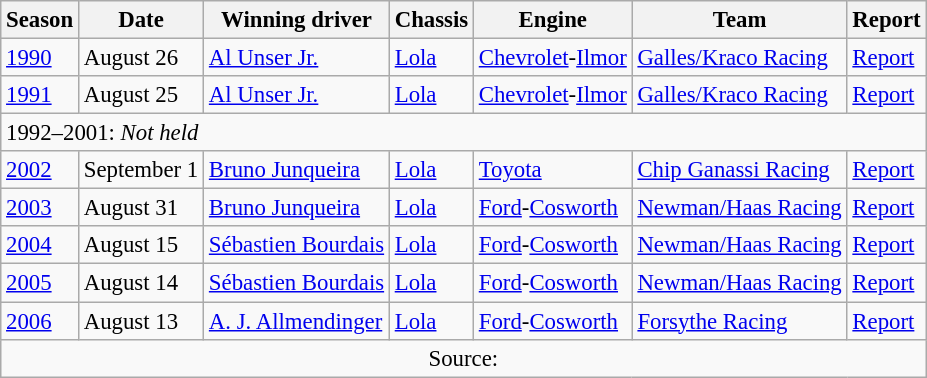<table class="wikitable" style="font-size: 95%;">
<tr>
<th>Season</th>
<th>Date</th>
<th>Winning driver</th>
<th>Chassis</th>
<th>Engine</th>
<th>Team</th>
<th>Report</th>
</tr>
<tr>
<td><a href='#'>1990</a></td>
<td>August 26</td>
<td> <a href='#'>Al Unser Jr.</a></td>
<td><a href='#'>Lola</a></td>
<td><a href='#'>Chevrolet</a>-<a href='#'>Ilmor</a></td>
<td><a href='#'>Galles/Kraco Racing</a></td>
<td><a href='#'>Report</a></td>
</tr>
<tr>
<td><a href='#'>1991</a></td>
<td>August 25</td>
<td> <a href='#'>Al Unser Jr.</a></td>
<td><a href='#'>Lola</a></td>
<td><a href='#'>Chevrolet</a>-<a href='#'>Ilmor</a></td>
<td><a href='#'>Galles/Kraco Racing</a></td>
<td><a href='#'>Report</a></td>
</tr>
<tr>
<td colspan=7>1992–2001: <em>Not held</em></td>
</tr>
<tr>
<td><a href='#'>2002</a></td>
<td>September 1</td>
<td> <a href='#'>Bruno Junqueira</a></td>
<td><a href='#'>Lola</a></td>
<td><a href='#'>Toyota</a></td>
<td><a href='#'>Chip Ganassi Racing</a></td>
<td><a href='#'>Report</a></td>
</tr>
<tr>
<td><a href='#'>2003</a></td>
<td>August 31</td>
<td> <a href='#'>Bruno Junqueira</a></td>
<td><a href='#'>Lola</a></td>
<td><a href='#'>Ford</a>-<a href='#'>Cosworth</a></td>
<td><a href='#'>Newman/Haas Racing</a></td>
<td><a href='#'>Report</a></td>
</tr>
<tr>
<td><a href='#'>2004</a></td>
<td>August 15</td>
<td> <a href='#'>Sébastien Bourdais</a></td>
<td><a href='#'>Lola</a></td>
<td><a href='#'>Ford</a>-<a href='#'>Cosworth</a></td>
<td><a href='#'>Newman/Haas Racing</a></td>
<td><a href='#'>Report</a></td>
</tr>
<tr>
<td><a href='#'>2005</a></td>
<td>August 14</td>
<td> <a href='#'>Sébastien Bourdais</a></td>
<td><a href='#'>Lola</a></td>
<td><a href='#'>Ford</a>-<a href='#'>Cosworth</a></td>
<td><a href='#'>Newman/Haas Racing</a></td>
<td><a href='#'>Report</a></td>
</tr>
<tr>
<td><a href='#'>2006</a></td>
<td>August 13</td>
<td> <a href='#'>A. J. Allmendinger</a></td>
<td><a href='#'>Lola</a></td>
<td><a href='#'>Ford</a>-<a href='#'>Cosworth</a></td>
<td><a href='#'>Forsythe Racing</a></td>
<td><a href='#'>Report</a></td>
</tr>
<tr>
<td colspan=7 align=center>Source:</td>
</tr>
</table>
